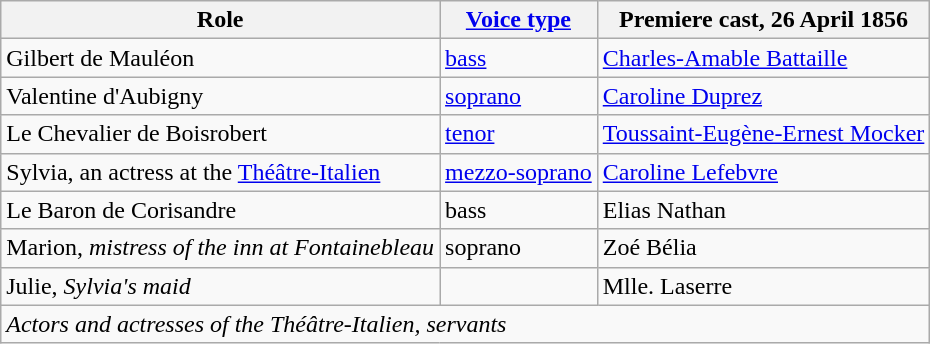<table class="wikitable">
<tr>
<th>Role</th>
<th><a href='#'>Voice type</a></th>
<th>Premiere cast, 26 April 1856</th>
</tr>
<tr>
<td>Gilbert de Mauléon</td>
<td><a href='#'>bass</a></td>
<td><a href='#'>Charles-Amable Battaille</a></td>
</tr>
<tr>
<td>Valentine d'Aubigny</td>
<td><a href='#'>soprano</a></td>
<td><a href='#'>Caroline Duprez</a></td>
</tr>
<tr>
<td>Le Chevalier de Boisrobert</td>
<td><a href='#'>tenor</a></td>
<td><a href='#'>Toussaint-Eugène-Ernest Mocker</a></td>
</tr>
<tr>
<td>Sylvia, an actress at the <a href='#'>Théâtre-Italien</a></td>
<td><a href='#'>mezzo-soprano</a></td>
<td><a href='#'>Caroline Lefebvre</a></td>
</tr>
<tr>
<td>Le Baron de Corisandre</td>
<td>bass</td>
<td>Elias Nathan</td>
</tr>
<tr>
<td>Marion, <em>mistress of the inn at Fontainebleau</em></td>
<td>soprano</td>
<td>Zoé Bélia</td>
</tr>
<tr>
<td>Julie, <em>Sylvia's maid</em></td>
<td></td>
<td>Mlle. Laserre</td>
</tr>
<tr>
<td colspan="3"><em>Actors and actresses of the Théâtre-Italien, servants</em></td>
</tr>
</table>
